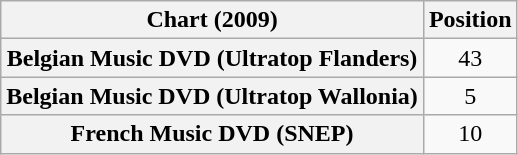<table class="wikitable sortable plainrowheaders" style="text-align:center">
<tr>
<th scope="col">Chart (2009)</th>
<th scope="col">Position</th>
</tr>
<tr>
<th scope="row">Belgian Music DVD (Ultratop Flanders)</th>
<td>43</td>
</tr>
<tr>
<th scope="row">Belgian Music DVD (Ultratop Wallonia)</th>
<td>5</td>
</tr>
<tr>
<th scope="row">French Music DVD (SNEP)</th>
<td>10</td>
</tr>
</table>
